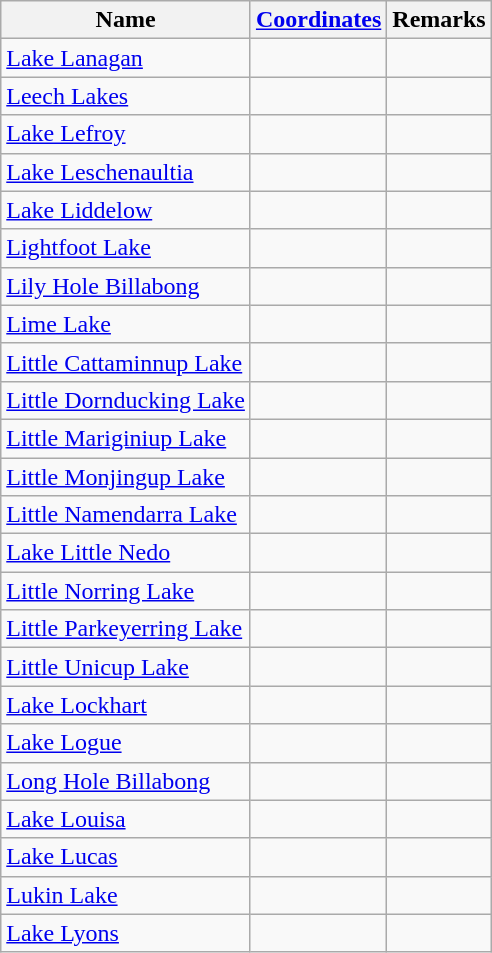<table class="wikitable">
<tr>
<th>Name</th>
<th><a href='#'>Coordinates</a></th>
<th>Remarks</th>
</tr>
<tr>
<td><a href='#'>Lake Lanagan</a></td>
<td></td>
<td></td>
</tr>
<tr>
<td><a href='#'>Leech Lakes</a></td>
<td></td>
<td></td>
</tr>
<tr>
<td><a href='#'>Lake Lefroy</a></td>
<td></td>
<td></td>
</tr>
<tr>
<td><a href='#'>Lake Leschenaultia</a></td>
<td></td>
<td></td>
</tr>
<tr>
<td><a href='#'>Lake Liddelow</a></td>
<td></td>
<td></td>
</tr>
<tr>
<td><a href='#'>Lightfoot Lake</a></td>
<td></td>
<td></td>
</tr>
<tr>
<td><a href='#'>Lily Hole Billabong</a></td>
<td></td>
<td></td>
</tr>
<tr>
<td><a href='#'>Lime Lake</a></td>
<td></td>
<td></td>
</tr>
<tr>
<td><a href='#'>Little Cattaminnup Lake</a></td>
<td></td>
<td></td>
</tr>
<tr>
<td><a href='#'>Little Dornducking Lake</a></td>
<td></td>
<td></td>
</tr>
<tr>
<td><a href='#'>Little Mariginiup Lake</a></td>
<td></td>
<td></td>
</tr>
<tr>
<td><a href='#'>Little Monjingup Lake</a></td>
<td></td>
<td></td>
</tr>
<tr>
<td><a href='#'>Little Namendarra Lake</a></td>
<td></td>
<td></td>
</tr>
<tr>
<td><a href='#'>Lake Little Nedo</a></td>
<td></td>
<td></td>
</tr>
<tr>
<td><a href='#'>Little Norring Lake</a></td>
<td></td>
<td></td>
</tr>
<tr>
<td><a href='#'>Little Parkeyerring Lake</a></td>
<td></td>
<td></td>
</tr>
<tr>
<td><a href='#'>Little Unicup Lake</a></td>
<td></td>
<td></td>
</tr>
<tr>
<td><a href='#'>Lake Lockhart</a></td>
<td></td>
<td></td>
</tr>
<tr>
<td><a href='#'>Lake Logue</a></td>
<td></td>
<td></td>
</tr>
<tr>
<td><a href='#'>Long Hole Billabong</a></td>
<td></td>
<td></td>
</tr>
<tr>
<td><a href='#'>Lake Louisa</a></td>
<td></td>
<td></td>
</tr>
<tr>
<td><a href='#'>Lake Lucas</a></td>
<td></td>
<td></td>
</tr>
<tr>
<td><a href='#'>Lukin Lake</a></td>
<td></td>
<td></td>
</tr>
<tr>
<td><a href='#'>Lake Lyons</a></td>
<td></td>
<td></td>
</tr>
</table>
